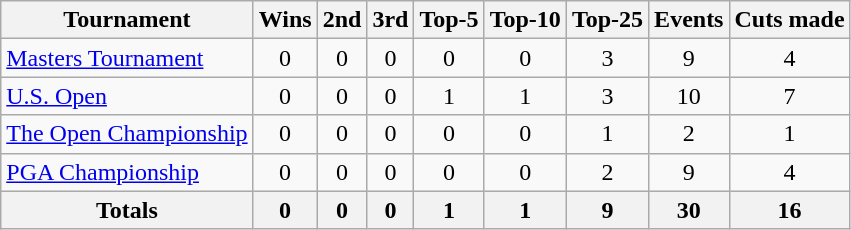<table class=wikitable style=text-align:center>
<tr>
<th>Tournament</th>
<th>Wins</th>
<th>2nd</th>
<th>3rd</th>
<th>Top-5</th>
<th>Top-10</th>
<th>Top-25</th>
<th>Events</th>
<th>Cuts made</th>
</tr>
<tr>
<td align=left><a href='#'>Masters Tournament</a></td>
<td>0</td>
<td>0</td>
<td>0</td>
<td>0</td>
<td>0</td>
<td>3</td>
<td>9</td>
<td>4</td>
</tr>
<tr>
<td align=left><a href='#'>U.S. Open</a></td>
<td>0</td>
<td>0</td>
<td>0</td>
<td>1</td>
<td>1</td>
<td>3</td>
<td>10</td>
<td>7</td>
</tr>
<tr>
<td align=left><a href='#'>The Open Championship</a></td>
<td>0</td>
<td>0</td>
<td>0</td>
<td>0</td>
<td>0</td>
<td>1</td>
<td>2</td>
<td>1</td>
</tr>
<tr>
<td align=left><a href='#'>PGA Championship</a></td>
<td>0</td>
<td>0</td>
<td>0</td>
<td>0</td>
<td>0</td>
<td>2</td>
<td>9</td>
<td>4</td>
</tr>
<tr>
<th>Totals</th>
<th>0</th>
<th>0</th>
<th>0</th>
<th>1</th>
<th>1</th>
<th>9</th>
<th>30</th>
<th>16</th>
</tr>
</table>
